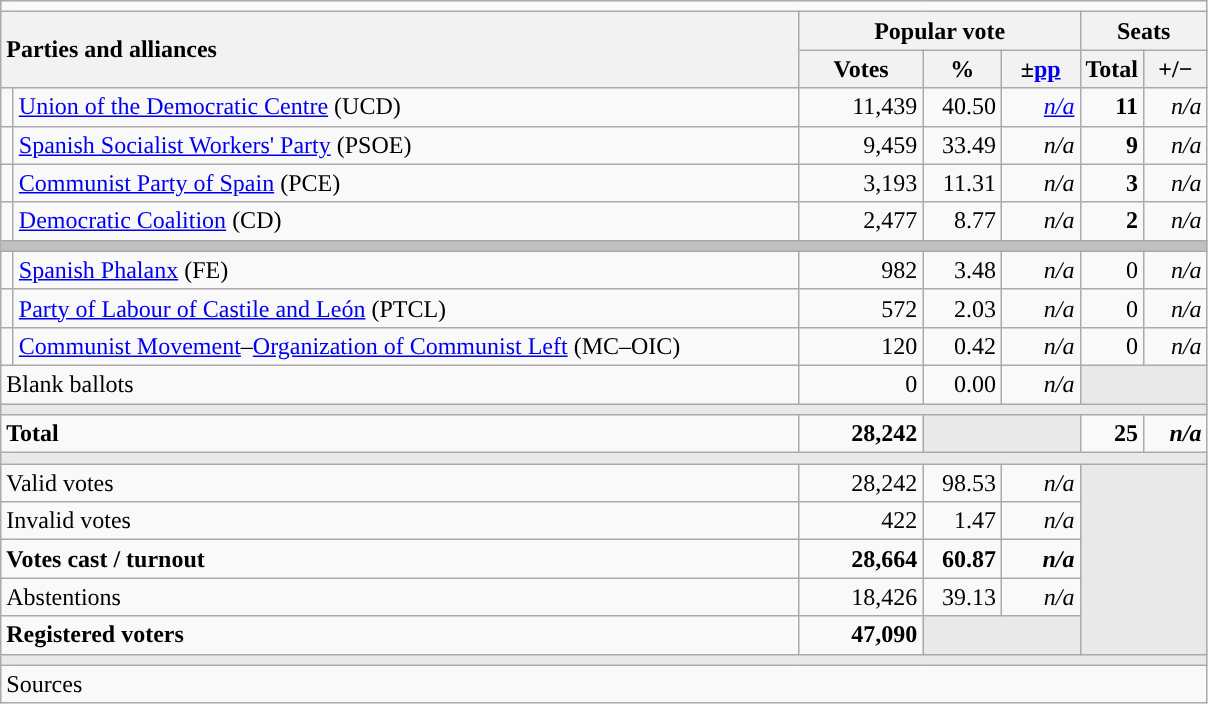<table class="wikitable" style="text-align:right;">
<tr>
<td colspan="7"></td>
</tr>
<tr>
<th style="text-align:left;" rowspan="2" colspan="2" width="525">Parties and alliances</th>
<th colspan="3">Popular vote</th>
<th colspan="2">Seats</th>
</tr>
<tr>
<th width="75">Votes</th>
<th width="45">%</th>
<th width="45">±<a href='#'>pp</a></th>
<th width="35">Total</th>
<th width="35">+/−</th>
</tr>
<tr>
<td width="1" style="color:inherit;background:"></td>
<td align="left"><a href='#'>Union of the Democratic Centre</a> (UCD)</td>
<td>11,439</td>
<td>40.50</td>
<td><em><a href='#'>n/a</a></em></td>
<td><strong>11</strong></td>
<td><em>n/a</em></td>
</tr>
<tr>
<td style="color:inherit;background:"></td>
<td align="left"><a href='#'>Spanish Socialist Workers' Party</a> (PSOE)</td>
<td>9,459</td>
<td>33.49</td>
<td><em>n/a</em></td>
<td><strong>9</strong></td>
<td><em>n/a</em></td>
</tr>
<tr>
<td style="color:inherit;background:"></td>
<td align="left"><a href='#'>Communist Party of Spain</a> (PCE)</td>
<td>3,193</td>
<td>11.31</td>
<td><em>n/a</em></td>
<td><strong>3</strong></td>
<td><em>n/a</em></td>
</tr>
<tr>
<td style="color:inherit;background:"></td>
<td align="left"><a href='#'>Democratic Coalition</a> (CD)</td>
<td>2,477</td>
<td>8.77</td>
<td><em>n/a</em></td>
<td><strong>2</strong></td>
<td><em>n/a</em></td>
</tr>
<tr>
<td colspan="7" bgcolor="#C0C0C0"></td>
</tr>
<tr>
<td style="color:inherit;background:"></td>
<td align="left"><a href='#'>Spanish Phalanx</a> (FE)</td>
<td>982</td>
<td>3.48</td>
<td><em>n/a</em></td>
<td>0</td>
<td><em>n/a</em></td>
</tr>
<tr>
<td style="color:inherit;background:"></td>
<td align="left"><a href='#'>Party of Labour of Castile and León</a> (PTCL)</td>
<td>572</td>
<td>2.03</td>
<td><em>n/a</em></td>
<td>0</td>
<td><em>n/a</em></td>
</tr>
<tr>
<td style="color:inherit;background:"></td>
<td align="left"><a href='#'>Communist Movement</a>–<a href='#'>Organization of Communist Left</a> (MC–OIC)</td>
<td>120</td>
<td>0.42</td>
<td><em>n/a</em></td>
<td>0</td>
<td><em>n/a</em></td>
</tr>
<tr>
<td align="left" colspan="2">Blank ballots</td>
<td>0</td>
<td>0.00</td>
<td><em>n/a</em></td>
<td bgcolor="#E9E9E9" colspan="2"></td>
</tr>
<tr>
<td colspan="7" bgcolor="#E9E9E9"></td>
</tr>
<tr style="font-weight:bold;">
<td align="left" colspan="2">Total</td>
<td>28,242</td>
<td bgcolor="#E9E9E9" colspan="2"></td>
<td>25</td>
<td><em>n/a</em></td>
</tr>
<tr>
<td colspan="7" bgcolor="#E9E9E9"></td>
</tr>
<tr>
<td align="left" colspan="2">Valid votes</td>
<td>28,242</td>
<td>98.53</td>
<td><em>n/a</em></td>
<td bgcolor="#E9E9E9" colspan="2" rowspan="5"></td>
</tr>
<tr>
<td align="left" colspan="2">Invalid votes</td>
<td>422</td>
<td>1.47</td>
<td><em>n/a</em></td>
</tr>
<tr style="font-weight:bold;">
<td align="left" colspan="2">Votes cast / turnout</td>
<td>28,664</td>
<td>60.87</td>
<td><em>n/a</em></td>
</tr>
<tr>
<td align="left" colspan="2">Abstentions</td>
<td>18,426</td>
<td>39.13</td>
<td><em>n/a</em></td>
</tr>
<tr style="font-weight:bold;">
<td align="left" colspan="2">Registered voters</td>
<td>47,090</td>
<td bgcolor="#E9E9E9" colspan="2"></td>
</tr>
<tr>
<td colspan="7" bgcolor="#E9E9E9"></td>
</tr>
<tr>
<td align="left" colspan="7">Sources</td>
</tr>
</table>
